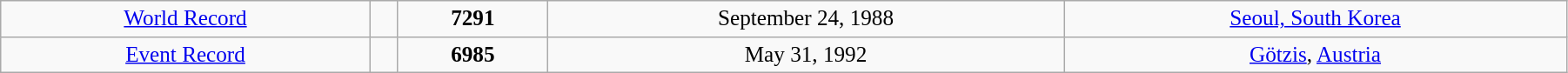<table class="wikitable" style=" text-align:center; font-size:105%;" width="95%">
<tr>
<td><a href='#'>World Record</a></td>
<td></td>
<td><strong>7291</strong></td>
<td>September 24, 1988</td>
<td> <a href='#'>Seoul, South Korea</a></td>
</tr>
<tr>
<td><a href='#'>Event Record</a></td>
<td></td>
<td><strong>6985</strong></td>
<td>May 31, 1992</td>
<td> <a href='#'>Götzis</a>, <a href='#'>Austria</a></td>
</tr>
</table>
